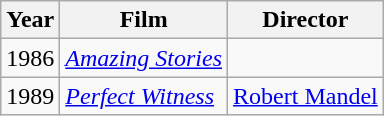<table class="wikitable">
<tr>
<th>Year</th>
<th>Film</th>
<th>Director</th>
</tr>
<tr>
<td>1986</td>
<td><em><a href='#'>Amazing Stories</a></em></td>
<td></td>
</tr>
<tr>
<td>1989</td>
<td><em><a href='#'>Perfect Witness</a></em></td>
<td><a href='#'>Robert Mandel</a></td>
</tr>
</table>
